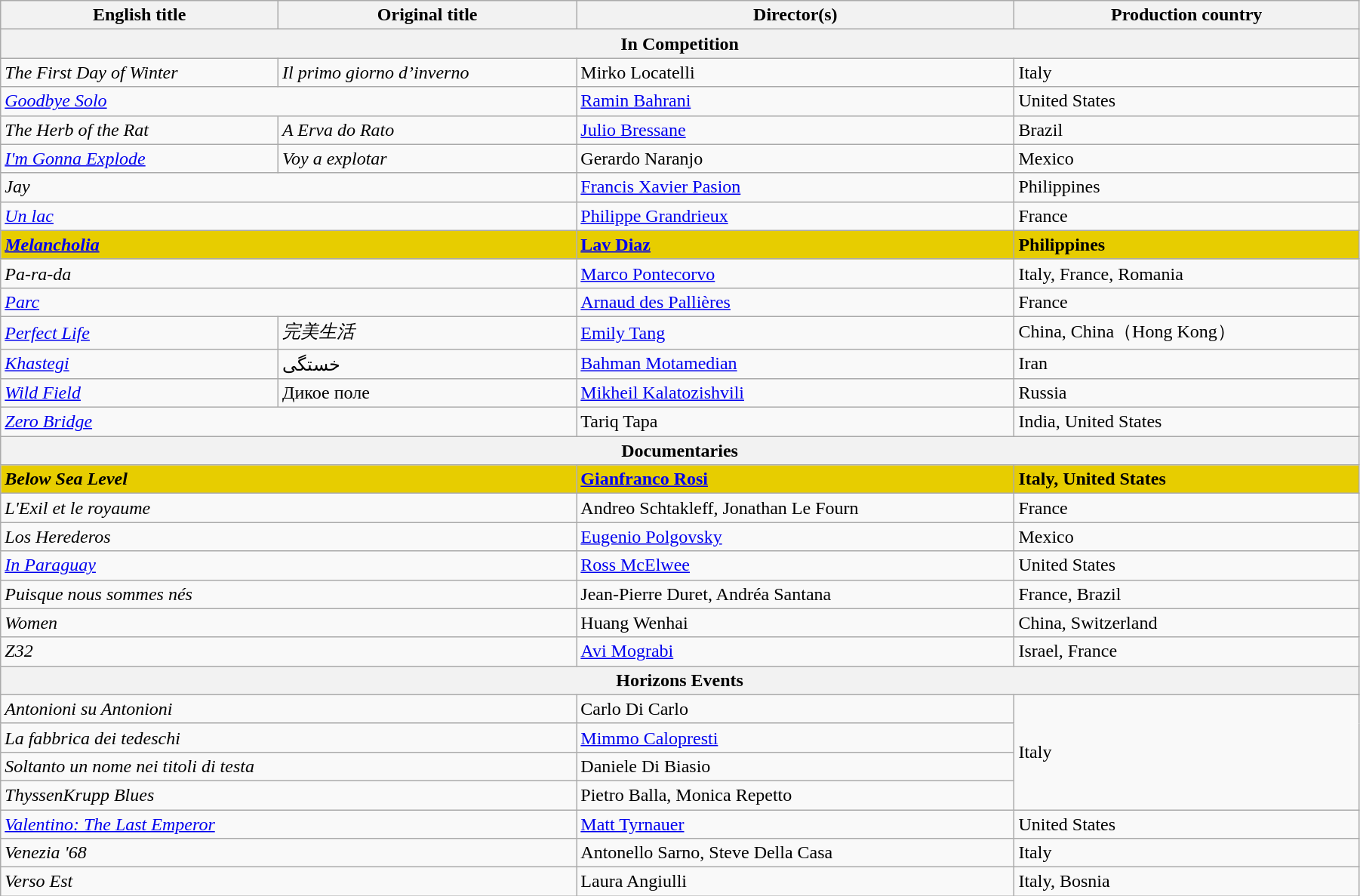<table class="wikitable" style="width:95%; margin-bottom:0px">
<tr>
<th>English title</th>
<th>Original title</th>
<th>Director(s)</th>
<th>Production country</th>
</tr>
<tr>
<th colspan="4">In Competition</th>
</tr>
<tr>
<td data-sort-value="First"><em>The First Day of Winter</em></td>
<td data-sort-value="Primo"><em>Il primo giorno d’inverno</em></td>
<td data-sort-value="Locatelli">Mirko Locatelli</td>
<td>Italy</td>
</tr>
<tr>
<td colspan=2><em><a href='#'>Goodbye Solo</a></em></td>
<td data-sort-value="Bahrani"><a href='#'>Ramin Bahrani</a></td>
<td>United States</td>
</tr>
<tr>
<td data-sort-value="Herb"><em>The Herb of the Rat</em></td>
<td data-sort-value="Erva"><em>A Erva do Rato</em></td>
<td data-sort-value="Bressane"><a href='#'>Julio Bressane</a></td>
<td>Brazil</td>
</tr>
<tr>
<td><em><a href='#'>I'm Gonna Explode</a></em></td>
<td><em>Voy a explotar</em></td>
<td data-sort-value="Naranjo">Gerardo Naranjo</td>
<td>Mexico</td>
</tr>
<tr>
<td colspan=2><em>Jay</em></td>
<td data-sort-value="Pasion"><a href='#'>Francis Xavier Pasion</a></td>
<td>Philippines</td>
</tr>
<tr>
<td colspan="2"><em><a href='#'>Un lac</a></em></td>
<td><a href='#'>Philippe Grandrieux</a></td>
<td>France</td>
</tr>
<tr style="background:#E7CD00;">
<td colspan=2><em><a href='#'><strong>Melancholia</strong></a></em></td>
<td data-sort-value="Diaz"><strong><a href='#'>Lav Diaz</a></strong></td>
<td><strong>Philippines</strong></td>
</tr>
<tr>
<td colspan=2><em>Pa-ra-da</em></td>
<td data-sort-value="Pontecorvo"><a href='#'>Marco Pontecorvo</a></td>
<td>Italy, France, Romania</td>
</tr>
<tr>
<td colspan=2><em><a href='#'>Parc</a></em></td>
<td data-sort-value="Pallières"><a href='#'>Arnaud des Pallières</a></td>
<td>France</td>
</tr>
<tr>
<td><em><a href='#'>Perfect Life</a></em></td>
<td><em>完美生活</em></td>
<td data-sort-value="Tang"><a href='#'>Emily Tang</a></td>
<td>China, China（Hong Kong）</td>
</tr>
<tr>
<td><em><a href='#'>Khastegi</a></em></td>
<td>خستگی</td>
<td data-sort-value="Motamedian"><a href='#'>Bahman Motamedian</a></td>
<td>Iran</td>
</tr>
<tr>
<td><em><a href='#'>Wild Field</a></em></td>
<td>Дикое поле</td>
<td data-sort-value="Kalatozishvili"><a href='#'>Mikheil Kalatozishvili</a></td>
<td>Russia</td>
</tr>
<tr>
<td colspan=2><em><a href='#'>Zero Bridge</a></em></td>
<td data-sort-value="Tapa">Tariq Tapa</td>
<td>India, United States</td>
</tr>
<tr>
<th colspan="4">Documentaries</th>
</tr>
<tr style="background:#E7CD00;">
<td colspan="2"><strong><em>Below Sea Level</em></strong></td>
<td><a href='#'><strong>Gianfranco Rosi</strong></a></td>
<td><strong>Italy, United States</strong></td>
</tr>
<tr>
<td colspan="2"><em>L'Exil et le royaume</em></td>
<td>Andreο Schtakleff, Jonathan Le Fourn</td>
<td>France</td>
</tr>
<tr>
<td colspan="2"><em>Los Herederos</em></td>
<td><a href='#'>Eugenio Polgovsky</a></td>
<td>Mexico</td>
</tr>
<tr>
<td colspan="2"><em><a href='#'>In Paraguay</a></em></td>
<td><a href='#'>Ross McElwee</a></td>
<td>United States</td>
</tr>
<tr>
<td colspan="2"><em>Puisque nous sommes nés</em></td>
<td>Jean-Pierre Duret, Andréa Santana</td>
<td>France, Brazil</td>
</tr>
<tr>
<td colspan="2"><em>Women</em></td>
<td>Huang Wenhai</td>
<td>China, Switzerland</td>
</tr>
<tr>
<td colspan="2"><em>Z32</em></td>
<td><a href='#'>Avi Mograbi</a></td>
<td>Israel, France</td>
</tr>
<tr>
<th colspan="4">Horizons Events</th>
</tr>
<tr>
<td colspan="2"><em>Antonioni su Antonioni</em></td>
<td>Carlo Di Carlo</td>
<td rowspan="4">Italy</td>
</tr>
<tr>
<td colspan="2"><em>La fabbrica dei tedeschi</em></td>
<td><a href='#'>Mimmo Calopresti</a></td>
</tr>
<tr>
<td colspan="2"><em>Soltanto un nome nei titoli di testa</em></td>
<td>Daniele Di Biasio</td>
</tr>
<tr>
<td colspan="2"><em>ThyssenKrupp Blues</em></td>
<td>Pietro Balla, Monica Repetto</td>
</tr>
<tr>
<td colspan="2"><em><a href='#'>Valentino: The Last Emperor</a></em></td>
<td><a href='#'>Matt Tyrnauer</a></td>
<td>United States</td>
</tr>
<tr>
<td colspan="2"><em>Venezia '68</em></td>
<td>Antonello Sarno, Steve Della Casa</td>
<td>Italy</td>
</tr>
<tr>
<td colspan="2"><em>Verso Est</em></td>
<td>Laura Angiulli</td>
<td>Italy, Bosnia</td>
</tr>
</table>
